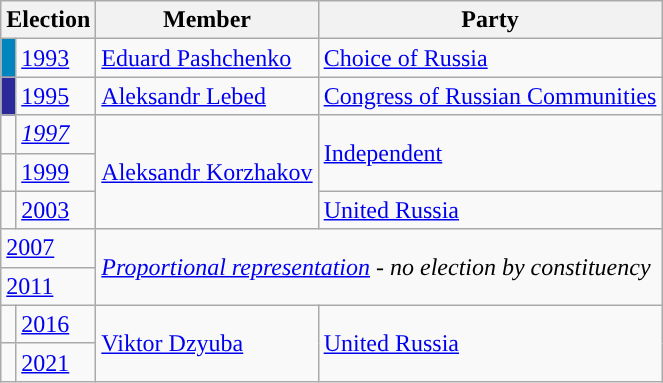<table class="wikitable">
<tr>
<th colspan="2">Election</th>
<th>Member</th>
<th>Party</th>
</tr>
<tr>
<td style="background-color:#0085BE"></td>
<td><a href='#'>1993</a></td>
<td><a href='#'>Eduard Pashchenko</a></td>
<td><a href='#'>Choice of Russia</a></td>
</tr>
<tr>
<td style="background-color:#2C299A"></td>
<td><a href='#'>1995</a></td>
<td><a href='#'>Aleksandr Lebed</a></td>
<td><a href='#'>Congress of Russian Communities</a></td>
</tr>
<tr>
<td style="background-color:"></td>
<td><em><a href='#'>1997</a></em></td>
<td rowspan=3><a href='#'>Aleksandr Korzhakov</a></td>
<td rowspan=2><a href='#'>Independent</a></td>
</tr>
<tr>
<td style="background-color:"></td>
<td><a href='#'>1999</a></td>
</tr>
<tr>
<td style="background-color:"></td>
<td><a href='#'>2003</a></td>
<td><a href='#'>United Russia</a></td>
</tr>
<tr>
<td colspan=2><a href='#'>2007</a></td>
<td colspan=2 rowspan=2><em><a href='#'>Proportional representation</a> - no election by constituency</em></td>
</tr>
<tr>
<td colspan=2><a href='#'>2011</a></td>
</tr>
<tr>
<td style="background-color: "></td>
<td><a href='#'>2016</a></td>
<td rowspan=2><a href='#'>Viktor Dzyuba</a></td>
<td rowspan=2><a href='#'>United Russia</a></td>
</tr>
<tr>
<td style="background-color: "></td>
<td><a href='#'>2021</a></td>
</tr>
</table>
